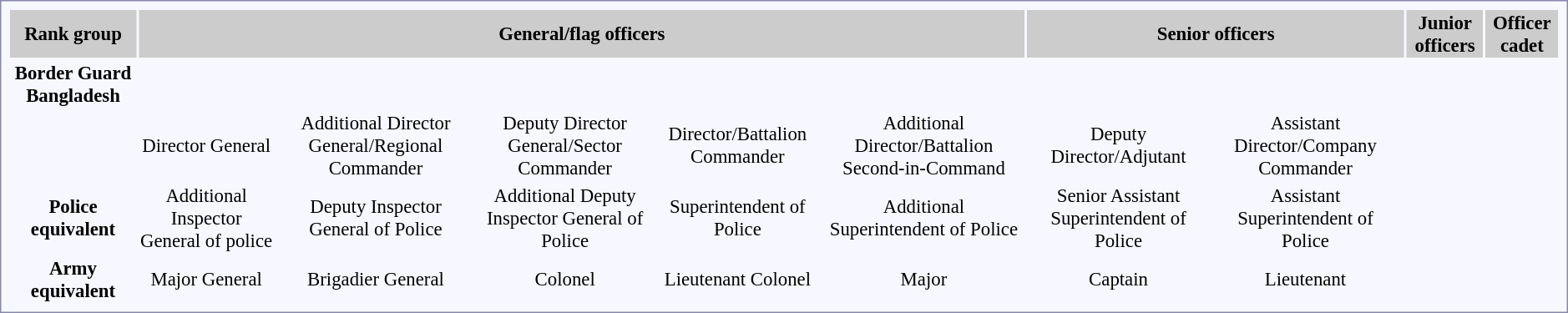<table style="border:1px solid #8888aa; background-color:#f7f8ff; padding:5px; font-size:95%; margin: 0px 12px 12px 0px; text-align:center;">
<tr style="background:#ccc;">
<th>Rank group</th>
<th colspan="5">General/flag officers</th>
<th colspan="3">Senior officers</th>
<th>Junior officers</th>
<th>Officer cadet</th>
</tr>
<tr>
<th>Border Guard Bangladesh</th>
<td></td>
<td></td>
<td></td>
<td></td>
<td></td>
<td></td>
<td></td>
<td></td>
</tr>
<tr>
<td></td>
<td>Director General</td>
<td>Additional Director General/Regional Commander</td>
<td>Deputy Director General/Sector Commander</td>
<td>Director/Battalion Commander</td>
<td>Additional Director/Battalion Second-in-Command</td>
<td>Deputy Director/Adjutant</td>
<td>Assistant Director/Company Commander</td>
<td></td>
</tr>
<tr>
<th>Police equivalent</th>
<td>Additional Inspector General of police</td>
<td>Deputy Inspector General of Police</td>
<td>Additional Deputy Inspector General of Police</td>
<td>Superintendent of Police</td>
<td>Additional Superintendent of Police</td>
<td>Senior Assistant Superintendent of Police</td>
<td>Assistant Superintendent of Police</td>
</tr>
<tr>
<td><strong>Army equivalent</strong></td>
<td>Major General</td>
<td>Brigadier General</td>
<td>Colonel</td>
<td>Lieutenant Colonel</td>
<td>Major</td>
<td>Captain</td>
<td>Lieutenant</td>
<td></td>
</tr>
</table>
